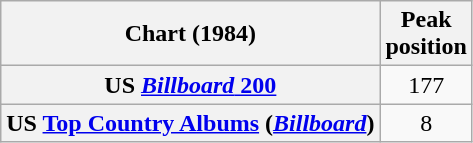<table class="wikitable sortable plainrowheaders" style="text-align:center">
<tr>
<th scope="col">Chart (1984)</th>
<th scope="col">Peak<br>position</th>
</tr>
<tr>
<th scope="row">US <a href='#'><em>Billboard</em> 200</a></th>
<td>177</td>
</tr>
<tr>
<th scope="row">US <a href='#'>Top Country Albums</a> (<em><a href='#'>Billboard</a></em>)</th>
<td>8</td>
</tr>
</table>
